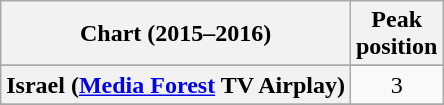<table class="wikitable sortable plainrowheaders" style="text-align:center">
<tr>
<th scope="col">Chart (2015–2016)</th>
<th scope="col">Peak<br>position</th>
</tr>
<tr>
</tr>
<tr>
</tr>
<tr>
<th scope="row">Israel (<a href='#'>Media Forest</a> TV Airplay)</th>
<td>3</td>
</tr>
<tr>
</tr>
<tr>
</tr>
</table>
